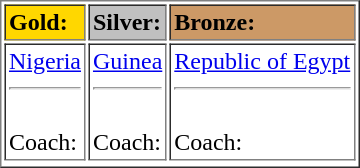<table border="1" Cellpadding="2">
<tr>
<td !align="center" bgcolor="gold"><strong>Gold:</strong></td>
<td !align="center" bgcolor="silver"><strong>Silver:</strong></td>
<td !align="center" bgcolor="#CC9966"><strong>Bronze:</strong></td>
</tr>
<tr valign=top>
<td> <a href='#'>Nigeria</a><hr><br>Coach:</td>
<td> <a href='#'>Guinea</a><hr><br>Coach:</td>
<td> <a href='#'>Republic of Egypt</a><hr><br>Coach:</td>
</tr>
<tr>
</tr>
</table>
